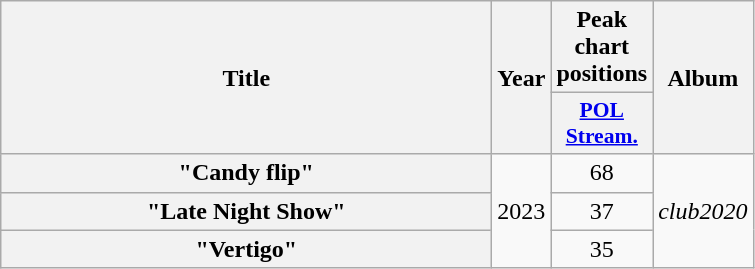<table class="wikitable plainrowheaders" style="text-align:center;">
<tr>
<th scope="col" rowspan="2" style="width:20em;">Title</th>
<th scope="col" rowspan="2" style="width:1em;">Year</th>
<th scope="col" colspan="1">Peak chart positions</th>
<th scope="col" rowspan="2">Album</th>
</tr>
<tr>
<th style="width:3em;font-size:90%;"><a href='#'>POL<br>Stream.</a><br></th>
</tr>
<tr>
<th scope="row">"Candy flip"<br></th>
<td rowspan="3">2023</td>
<td>68</td>
<td rowspan="3"><em>club2020</em></td>
</tr>
<tr>
<th scope="row">"Late Night Show"<br></th>
<td>37</td>
</tr>
<tr>
<th scope="row">"Vertigo"<br></th>
<td>35</td>
</tr>
</table>
